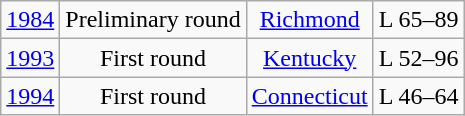<table class="wikitable" style="text-align:center">
<tr>
<td><a href='#'>1984</a></td>
<td>Preliminary round</td>
<td><a href='#'>Richmond</a></td>
<td>L 65–89</td>
</tr>
<tr>
<td><a href='#'>1993</a></td>
<td>First round</td>
<td><a href='#'>Kentucky</a></td>
<td>L 52–96</td>
</tr>
<tr>
<td><a href='#'>1994</a></td>
<td>First round</td>
<td><a href='#'>Connecticut</a></td>
<td>L 46–64</td>
</tr>
</table>
